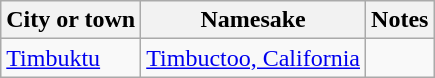<table class="wikitable">
<tr>
<th>City or town</th>
<th>Namesake</th>
<th>Notes</th>
</tr>
<tr>
<td><a href='#'>Timbuktu</a></td>
<td><a href='#'>Timbuctoo, California</a></td>
<td></td>
</tr>
</table>
